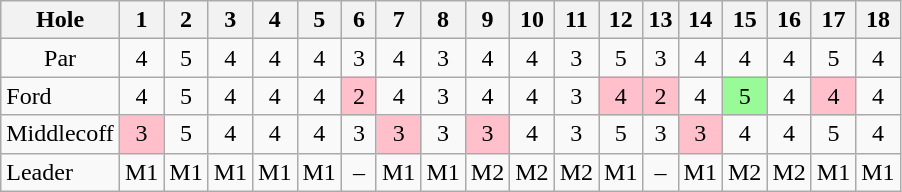<table class="wikitable" style="text-align:center">
<tr>
<th>Hole</th>
<th> 1 </th>
<th> 2 </th>
<th> 3 </th>
<th> 4 </th>
<th> 5 </th>
<th> 6 </th>
<th> 7 </th>
<th> 8 </th>
<th> 9 </th>
<th>10</th>
<th>11</th>
<th>12</th>
<th>13</th>
<th>14</th>
<th>15</th>
<th>16</th>
<th>17</th>
<th>18</th>
</tr>
<tr>
<td>Par</td>
<td>4</td>
<td>5</td>
<td>4</td>
<td>4</td>
<td>4</td>
<td>3</td>
<td>4</td>
<td>3</td>
<td>4</td>
<td>4</td>
<td>3</td>
<td>5</td>
<td>3</td>
<td>4</td>
<td>4</td>
<td>4</td>
<td>5</td>
<td>4</td>
</tr>
<tr>
<td align=left> Ford</td>
<td>4</td>
<td>5</td>
<td>4</td>
<td>4</td>
<td>4</td>
<td style="background: Pink;">2</td>
<td>4</td>
<td>3</td>
<td>4</td>
<td>4</td>
<td>3</td>
<td style="background: Pink;">4</td>
<td style="background: Pink;">2</td>
<td>4</td>
<td style="background: PaleGreen;">5</td>
<td>4</td>
<td style="background: Pink;">4</td>
<td>4</td>
</tr>
<tr>
<td align=left> Middlecoff</td>
<td style="background: Pink;">3</td>
<td>5</td>
<td>4</td>
<td>4</td>
<td>4</td>
<td>3</td>
<td style="background: Pink;">3</td>
<td>3</td>
<td style="background: Pink;">3</td>
<td>4</td>
<td>3</td>
<td>5</td>
<td>3</td>
<td style="background: Pink;">3</td>
<td>4</td>
<td>4</td>
<td>5</td>
<td>4</td>
</tr>
<tr>
<td align=left>Leader</td>
<td>M1</td>
<td>M1</td>
<td>M1</td>
<td>M1</td>
<td>M1</td>
<td>–</td>
<td>M1</td>
<td>M1</td>
<td>M2</td>
<td>M2</td>
<td>M2</td>
<td>M1</td>
<td>–</td>
<td>M1</td>
<td>M2</td>
<td>M2</td>
<td>M1</td>
<td>M1</td>
</tr>
</table>
